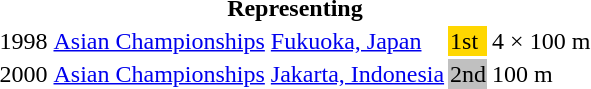<table>
<tr>
<th colspan="5">Representing </th>
</tr>
<tr>
<td>1998</td>
<td><a href='#'>Asian Championships</a></td>
<td><a href='#'>Fukuoka, Japan</a></td>
<td bgcolor="gold">1st</td>
<td>4 × 100 m</td>
<td></td>
</tr>
<tr>
<td>2000</td>
<td><a href='#'>Asian Championships</a></td>
<td><a href='#'>Jakarta, Indonesia</a></td>
<td bgcolor="silver">2nd</td>
<td>100 m</td>
<td></td>
</tr>
</table>
